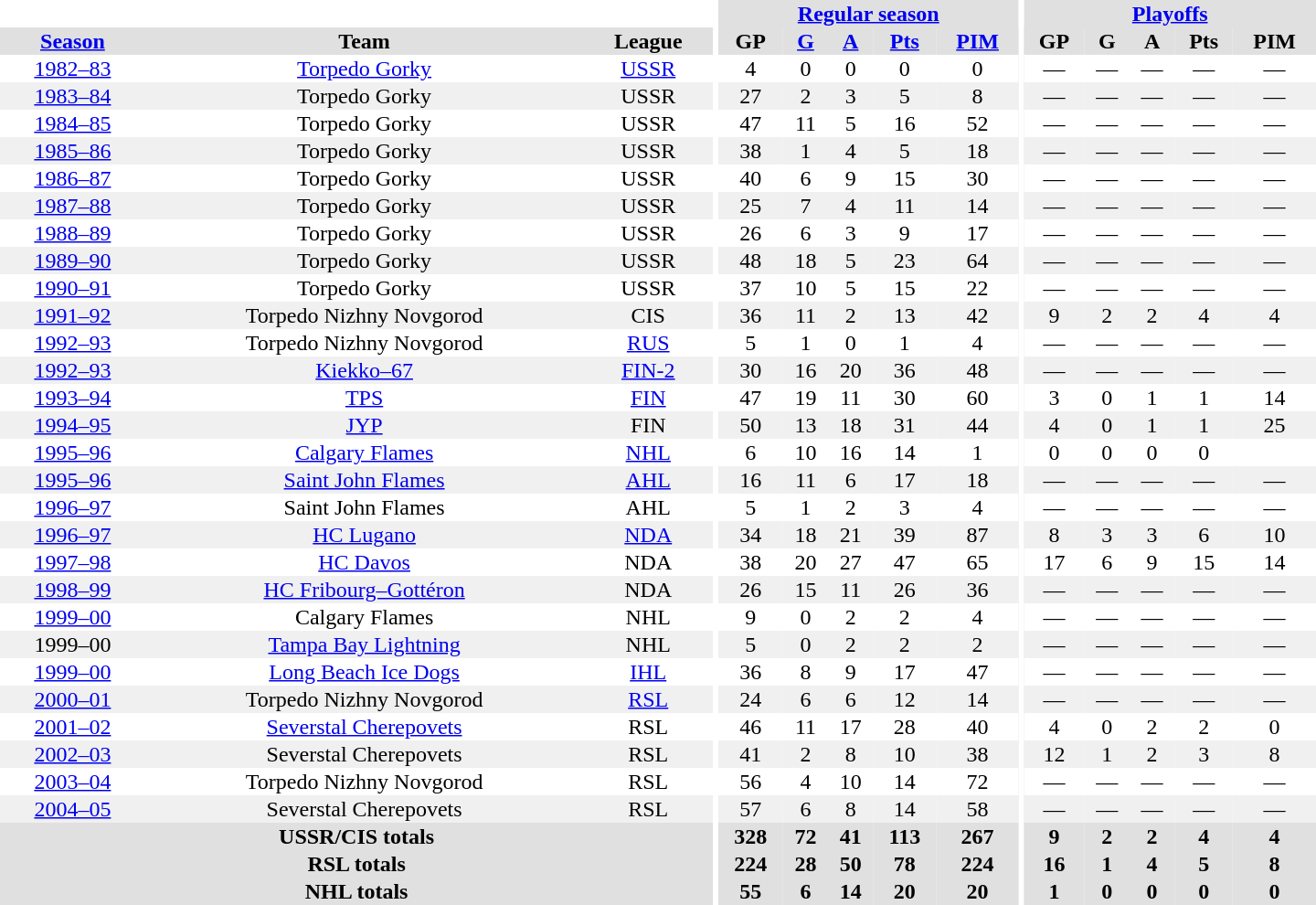<table border="0" cellpadding="1" cellspacing="0" style="text-align:center; width:60em">
<tr bgcolor="#e0e0e0">
<th colspan="3" bgcolor="#ffffff"></th>
<th rowspan="100" bgcolor="#ffffff"></th>
<th colspan="5"><a href='#'>Regular season</a></th>
<th rowspan="100" bgcolor="#ffffff"></th>
<th colspan="5"><a href='#'>Playoffs</a></th>
</tr>
<tr bgcolor="#e0e0e0">
<th><a href='#'>Season</a></th>
<th>Team</th>
<th>League</th>
<th>GP</th>
<th><a href='#'>G</a></th>
<th><a href='#'>A</a></th>
<th><a href='#'>Pts</a></th>
<th><a href='#'>PIM</a></th>
<th>GP</th>
<th>G</th>
<th>A</th>
<th>Pts</th>
<th>PIM</th>
</tr>
<tr>
<td><a href='#'>1982–83</a></td>
<td><a href='#'>Torpedo Gorky</a></td>
<td><a href='#'>USSR</a></td>
<td>4</td>
<td>0</td>
<td>0</td>
<td>0</td>
<td>0</td>
<td>—</td>
<td>—</td>
<td>—</td>
<td>—</td>
<td>—</td>
</tr>
<tr bgcolor="#f0f0f0">
<td><a href='#'>1983–84</a></td>
<td>Torpedo Gorky</td>
<td>USSR</td>
<td>27</td>
<td>2</td>
<td>3</td>
<td>5</td>
<td>8</td>
<td>—</td>
<td>—</td>
<td>—</td>
<td>—</td>
<td>—</td>
</tr>
<tr>
<td><a href='#'>1984–85</a></td>
<td>Torpedo Gorky</td>
<td>USSR</td>
<td>47</td>
<td>11</td>
<td>5</td>
<td>16</td>
<td>52</td>
<td>—</td>
<td>—</td>
<td>—</td>
<td>—</td>
<td>—</td>
</tr>
<tr bgcolor="#f0f0f0">
<td><a href='#'>1985–86</a></td>
<td>Torpedo Gorky</td>
<td>USSR</td>
<td>38</td>
<td>1</td>
<td>4</td>
<td>5</td>
<td>18</td>
<td>—</td>
<td>—</td>
<td>—</td>
<td>—</td>
<td>—</td>
</tr>
<tr>
<td><a href='#'>1986–87</a></td>
<td>Torpedo Gorky</td>
<td>USSR</td>
<td>40</td>
<td>6</td>
<td>9</td>
<td>15</td>
<td>30</td>
<td>—</td>
<td>—</td>
<td>—</td>
<td>—</td>
<td>—</td>
</tr>
<tr bgcolor="#f0f0f0">
<td><a href='#'>1987–88</a></td>
<td>Torpedo Gorky</td>
<td>USSR</td>
<td>25</td>
<td>7</td>
<td>4</td>
<td>11</td>
<td>14</td>
<td>—</td>
<td>—</td>
<td>—</td>
<td>—</td>
<td>—</td>
</tr>
<tr>
<td><a href='#'>1988–89</a></td>
<td>Torpedo Gorky</td>
<td>USSR</td>
<td>26</td>
<td>6</td>
<td>3</td>
<td>9</td>
<td>17</td>
<td>—</td>
<td>—</td>
<td>—</td>
<td>—</td>
<td>—</td>
</tr>
<tr bgcolor="#f0f0f0">
<td><a href='#'>1989–90</a></td>
<td>Torpedo Gorky</td>
<td>USSR</td>
<td>48</td>
<td>18</td>
<td>5</td>
<td>23</td>
<td>64</td>
<td>—</td>
<td>—</td>
<td>—</td>
<td>—</td>
<td>—</td>
</tr>
<tr>
<td><a href='#'>1990–91</a></td>
<td>Torpedo Gorky</td>
<td>USSR</td>
<td>37</td>
<td>10</td>
<td>5</td>
<td>15</td>
<td>22</td>
<td>—</td>
<td>—</td>
<td>—</td>
<td>—</td>
<td>—</td>
</tr>
<tr bgcolor="#f0f0f0">
<td><a href='#'>1991–92</a></td>
<td>Torpedo Nizhny Novgorod</td>
<td>CIS</td>
<td>36</td>
<td>11</td>
<td>2</td>
<td>13</td>
<td>42</td>
<td>9</td>
<td>2</td>
<td>2</td>
<td>4</td>
<td>4</td>
</tr>
<tr>
<td><a href='#'>1992–93</a></td>
<td>Torpedo Nizhny Novgorod</td>
<td><a href='#'>RUS</a></td>
<td>5</td>
<td>1</td>
<td>0</td>
<td>1</td>
<td>4</td>
<td>—</td>
<td>—</td>
<td>—</td>
<td>—</td>
<td>—</td>
</tr>
<tr bgcolor="#f0f0f0">
<td><a href='#'>1992–93</a></td>
<td><a href='#'>Kiekko–67</a></td>
<td><a href='#'>FIN-2</a></td>
<td>30</td>
<td>16</td>
<td>20</td>
<td>36</td>
<td>48</td>
<td>—</td>
<td>—</td>
<td>—</td>
<td>—</td>
<td>—</td>
</tr>
<tr>
<td><a href='#'>1993–94</a></td>
<td><a href='#'>TPS</a></td>
<td><a href='#'>FIN</a></td>
<td>47</td>
<td>19</td>
<td>11</td>
<td>30</td>
<td>60</td>
<td>3</td>
<td>0</td>
<td>1</td>
<td>1</td>
<td>14</td>
</tr>
<tr bgcolor="#f0f0f0">
<td><a href='#'>1994–95</a></td>
<td><a href='#'>JYP</a></td>
<td>FIN</td>
<td>50</td>
<td>13</td>
<td>18</td>
<td>31</td>
<td>44</td>
<td>4</td>
<td>0</td>
<td>1</td>
<td>1</td>
<td>25</td>
</tr>
<tr>
<td><a href='#'>1995–96</a></td>
<td><a href='#'>Calgary Flames</a></td>
<td><a href='#'>NHL</a></td>
<td 41>6</td>
<td>10</td>
<td>16</td>
<td>14</td>
<td>1</td>
<td>0</td>
<td>0</td>
<td>0</td>
<td>0</td>
</tr>
<tr bgcolor="#f0f0f0">
<td><a href='#'>1995–96</a></td>
<td><a href='#'>Saint John Flames</a></td>
<td><a href='#'>AHL</a></td>
<td>16</td>
<td>11</td>
<td>6</td>
<td>17</td>
<td>18</td>
<td>—</td>
<td>—</td>
<td>—</td>
<td>—</td>
<td>—</td>
</tr>
<tr>
<td><a href='#'>1996–97</a></td>
<td>Saint John Flames</td>
<td>AHL</td>
<td>5</td>
<td>1</td>
<td>2</td>
<td>3</td>
<td>4</td>
<td>—</td>
<td>—</td>
<td>—</td>
<td>—</td>
<td>—</td>
</tr>
<tr bgcolor="#f0f0f0">
<td><a href='#'>1996–97</a></td>
<td><a href='#'>HC Lugano</a></td>
<td><a href='#'>NDA</a></td>
<td>34</td>
<td>18</td>
<td>21</td>
<td>39</td>
<td>87</td>
<td>8</td>
<td>3</td>
<td>3</td>
<td>6</td>
<td>10</td>
</tr>
<tr>
<td><a href='#'>1997–98</a></td>
<td><a href='#'>HC Davos</a></td>
<td>NDA</td>
<td>38</td>
<td>20</td>
<td>27</td>
<td>47</td>
<td>65</td>
<td>17</td>
<td>6</td>
<td>9</td>
<td>15</td>
<td>14</td>
</tr>
<tr bgcolor="#f0f0f0">
<td><a href='#'>1998–99</a></td>
<td><a href='#'>HC Fribourg–Gottéron</a></td>
<td>NDA</td>
<td>26</td>
<td>15</td>
<td>11</td>
<td>26</td>
<td>36</td>
<td>—</td>
<td>—</td>
<td>—</td>
<td>—</td>
<td>—</td>
</tr>
<tr>
<td><a href='#'>1999–00</a></td>
<td>Calgary Flames</td>
<td>NHL</td>
<td>9</td>
<td>0</td>
<td>2</td>
<td>2</td>
<td>4</td>
<td>—</td>
<td>—</td>
<td>—</td>
<td>—</td>
<td>—</td>
</tr>
<tr bgcolor="#f0f0f0">
<td>1999–00</td>
<td><a href='#'>Tampa Bay Lightning</a></td>
<td>NHL</td>
<td>5</td>
<td>0</td>
<td>2</td>
<td>2</td>
<td>2</td>
<td>—</td>
<td>—</td>
<td>—</td>
<td>—</td>
<td>—</td>
</tr>
<tr>
<td><a href='#'>1999–00</a></td>
<td><a href='#'>Long Beach Ice Dogs</a></td>
<td><a href='#'>IHL</a></td>
<td>36</td>
<td>8</td>
<td>9</td>
<td>17</td>
<td>47</td>
<td>—</td>
<td>—</td>
<td>—</td>
<td>—</td>
<td>—</td>
</tr>
<tr bgcolor="#f0f0f0">
<td><a href='#'>2000–01</a></td>
<td>Torpedo Nizhny Novgorod</td>
<td><a href='#'>RSL</a></td>
<td>24</td>
<td>6</td>
<td>6</td>
<td>12</td>
<td>14</td>
<td>—</td>
<td>—</td>
<td>—</td>
<td>—</td>
<td>—</td>
</tr>
<tr>
<td><a href='#'>2001–02</a></td>
<td><a href='#'>Severstal Cherepovets</a></td>
<td>RSL</td>
<td>46</td>
<td>11</td>
<td>17</td>
<td>28</td>
<td>40</td>
<td>4</td>
<td>0</td>
<td>2</td>
<td>2</td>
<td>0</td>
</tr>
<tr bgcolor="#f0f0f0">
<td><a href='#'>2002–03</a></td>
<td>Severstal Cherepovets</td>
<td>RSL</td>
<td>41</td>
<td>2</td>
<td>8</td>
<td>10</td>
<td>38</td>
<td>12</td>
<td>1</td>
<td>2</td>
<td>3</td>
<td>8</td>
</tr>
<tr>
<td><a href='#'>2003–04</a></td>
<td>Torpedo Nizhny Novgorod</td>
<td>RSL</td>
<td>56</td>
<td>4</td>
<td>10</td>
<td>14</td>
<td>72</td>
<td>—</td>
<td>—</td>
<td>—</td>
<td>—</td>
<td>—</td>
</tr>
<tr bgcolor="#f0f0f0">
<td><a href='#'>2004–05</a></td>
<td>Severstal Cherepovets</td>
<td>RSL</td>
<td>57</td>
<td>6</td>
<td>8</td>
<td>14</td>
<td>58</td>
<td>—</td>
<td>—</td>
<td>—</td>
<td>—</td>
<td>—</td>
</tr>
<tr bgcolor="#e0e0e0">
<th colspan="3">USSR/CIS totals</th>
<th>328</th>
<th>72</th>
<th>41</th>
<th>113</th>
<th>267</th>
<th>9</th>
<th>2</th>
<th>2</th>
<th>4</th>
<th>4</th>
</tr>
<tr bgcolor="#e0e0e0">
<th colspan="3">RSL totals</th>
<th>224</th>
<th>28</th>
<th>50</th>
<th>78</th>
<th>224</th>
<th>16</th>
<th>1</th>
<th>4</th>
<th>5</th>
<th>8</th>
</tr>
<tr bgcolor="#e0e0e0">
<th colspan="3">NHL totals</th>
<th>55</th>
<th>6</th>
<th>14</th>
<th>20</th>
<th>20</th>
<th>1</th>
<th>0</th>
<th>0</th>
<th>0</th>
<th>0</th>
</tr>
</table>
